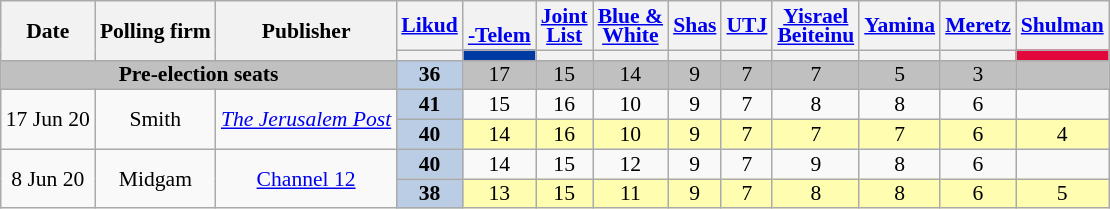<table class="wikitable sortable" style=text-align:center;font-size:90%;line-height:13px>
<tr>
<th rowspan=2>Date</th>
<th rowspan=2>Polling firm</th>
<th rowspan=2>Publisher</th>
<th><a href='#'>Likud</a></th>
<th><a href='#'><br>-Telem</a></th>
<th><a href='#'>Joint<br>List</a></th>
<th><a href='#'>Blue &<br>White</a></th>
<th><a href='#'>Shas</a></th>
<th><a href='#'>UTJ</a></th>
<th><a href='#'>Yisrael<br>Beiteinu</a></th>
<th><a href='#'>Yamina</a></th>
<th><a href='#'>Meretz</a></th>
<th><a href='#'>Shulman</a></th>
</tr>
<tr>
<th style=background:></th>
<th style=background:#003BA3></th>
<th style=background:></th>
<th style=background:></th>
<th style=background:></th>
<th style=background:></th>
<th style=background:></th>
<th style=background:></th>
<th style=background:></th>
<th style=background:#E2083C></th>
</tr>
<tr style=background:silver>
<td colspan=3><strong>Pre-election seats</strong></td>
<td style=background:#BBCDE4><strong>36</strong>	</td>
<td>17					</td>
<td>15					</td>
<td>14					</td>
<td>9					</td>
<td>7					</td>
<td>7					</td>
<td>5					</td>
<td>3					</td>
<td>				</td>
</tr>
<tr>
<td rowspan=2 data-sort-value=2020-06-17>17 Jun 20</td>
<td rowspan=2>Smith</td>
<td rowspan=2><em><a href='#'>The Jerusalem Post</a></em></td>
<td style=background:#BBCDE4><strong>41</strong>	</td>
<td>15					</td>
<td>16					</td>
<td>10					</td>
<td>9					</td>
<td>7					</td>
<td>8					</td>
<td>8					</td>
<td>6					</td>
<td>				</td>
</tr>
<tr style=background:#fffdb0>
<td style=background:#BBCDE4><strong>40</strong>	</td>
<td>14</td>
<td>16					</td>
<td>10					</td>
<td>9					</td>
<td>7					</td>
<td>7					</td>
<td>7<br>					</td>
<td>6					</td>
<td>4					</td>
</tr>
<tr>
<td rowspan=2 data-sort-value=2020-06-08>8 Jun 20</td>
<td rowspan=2>Midgam</td>
<td rowspan=2><a href='#'>Channel 12</a></td>
<td style=background:#BBCDE4><strong>40</strong>	</td>
<td>14					</td>
<td>15					</td>
<td>12					</td>
<td>9					</td>
<td>7					</td>
<td>9					</td>
<td>8					</td>
<td>6					</td>
<td>				</td>
</tr>
<tr style=background:#fffdb0>
<td style=background:#BBCDE4><strong>38</strong>	</td>
<td>13					</td>
<td>15					</td>
<td>11					</td>
<td>9					</td>
<td>7					</td>
<td>8					</td>
<td>8					</td>
<td>6					</td>
<td>5					</td>
</tr>
</table>
